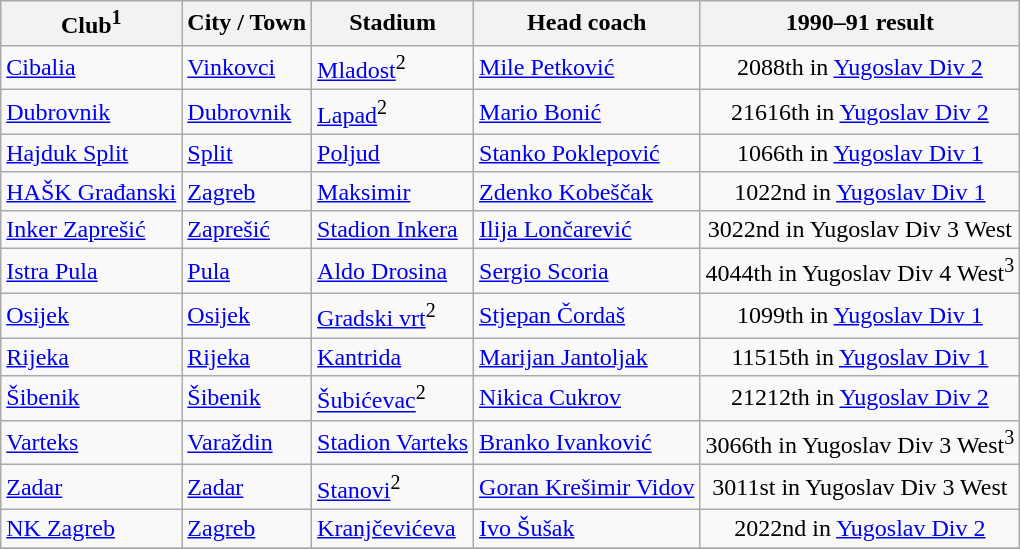<table class="wikitable sortable">
<tr>
<th>Club<sup>1</sup></th>
<th>City / Town</th>
<th>Stadium</th>
<th>Head coach</th>
<th>1990–91 result</th>
</tr>
<tr>
<td><a href='#'>Cibalia</a></td>
<td><a href='#'>Vinkovci</a></td>
<td><a href='#'>Mladost</a><sup>2</sup></td>
<td> <a href='#'>Mile Petković</a></td>
<td align="center"><span>208</span>8th in <a href='#'>Yugoslav Div 2</a></td>
</tr>
<tr>
<td><a href='#'>Dubrovnik</a></td>
<td><a href='#'>Dubrovnik</a></td>
<td><a href='#'>Lapad</a><sup>2</sup></td>
<td> <a href='#'>Mario Bonić</a></td>
<td align="center"><span>216</span>16th in <a href='#'>Yugoslav Div 2</a></td>
</tr>
<tr>
<td><a href='#'>Hajduk Split</a></td>
<td><a href='#'>Split</a></td>
<td><a href='#'>Poljud</a></td>
<td> <a href='#'>Stanko Poklepović</a></td>
<td align="center"><span>106</span>6th in <a href='#'>Yugoslav Div 1</a></td>
</tr>
<tr>
<td><a href='#'>HAŠK Građanski</a></td>
<td><a href='#'>Zagreb</a></td>
<td><a href='#'>Maksimir</a></td>
<td> <a href='#'>Zdenko Kobeščak</a></td>
<td align="center"><span>102</span>2nd in <a href='#'>Yugoslav Div 1</a></td>
</tr>
<tr>
<td><a href='#'>Inker Zaprešić</a></td>
<td><a href='#'>Zaprešić</a></td>
<td><a href='#'>Stadion Inkera</a></td>
<td> <a href='#'>Ilija Lončarević</a></td>
<td align="center"><span>302</span>2nd in Yugoslav Div 3 West</td>
</tr>
<tr>
<td><a href='#'>Istra Pula</a></td>
<td><a href='#'>Pula</a></td>
<td><a href='#'>Aldo Drosina</a></td>
<td> <a href='#'>Sergio Scoria</a></td>
<td align="center"><span>404</span>4th in Yugoslav Div 4 West<sup>3</sup></td>
</tr>
<tr>
<td><a href='#'>Osijek</a></td>
<td><a href='#'>Osijek</a></td>
<td><a href='#'>Gradski vrt</a><sup>2</sup></td>
<td> <a href='#'>Stjepan Čordaš</a></td>
<td align="center"><span>109</span>9th in <a href='#'>Yugoslav Div 1</a></td>
</tr>
<tr>
<td><a href='#'>Rijeka</a></td>
<td><a href='#'>Rijeka</a></td>
<td><a href='#'>Kantrida</a></td>
<td> <a href='#'>Marijan Jantoljak</a></td>
<td align="center"><span>115</span>15th in <a href='#'>Yugoslav Div 1</a></td>
</tr>
<tr>
<td><a href='#'>Šibenik</a></td>
<td><a href='#'>Šibenik</a></td>
<td><a href='#'>Šubićevac</a><sup>2</sup></td>
<td> <a href='#'>Nikica Cukrov</a></td>
<td align="center"><span>212</span>12th in <a href='#'>Yugoslav Div 2</a></td>
</tr>
<tr>
<td><a href='#'>Varteks</a></td>
<td><a href='#'>Varaždin</a></td>
<td><a href='#'>Stadion Varteks</a></td>
<td> <a href='#'>Branko Ivanković</a></td>
<td align="center"><span>306</span>6th in Yugoslav Div 3 West<sup>3</sup></td>
</tr>
<tr>
<td><a href='#'>Zadar</a></td>
<td><a href='#'>Zadar</a></td>
<td><a href='#'>Stanovi</a><sup>2</sup></td>
<td> <a href='#'>Goran Krešimir Vidov</a></td>
<td align="center"><span>301</span>1st in Yugoslav Div 3 West</td>
</tr>
<tr>
<td><a href='#'>NK Zagreb</a></td>
<td><a href='#'>Zagreb</a></td>
<td><a href='#'>Kranjčevićeva</a></td>
<td> <a href='#'>Ivo Šušak</a></td>
<td align="center"><span>202</span>2nd in <a href='#'>Yugoslav Div 2</a></td>
</tr>
<tr>
</tr>
</table>
